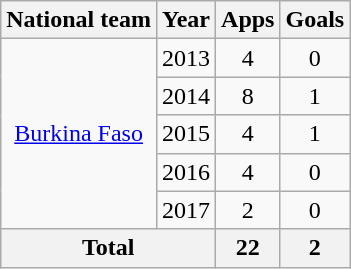<table class="wikitable" style="text-align:center">
<tr>
<th>National team</th>
<th>Year</th>
<th>Apps</th>
<th>Goals</th>
</tr>
<tr>
<td rowspan="5"><a href='#'>Burkina Faso</a></td>
<td>2013</td>
<td>4</td>
<td>0</td>
</tr>
<tr>
<td>2014</td>
<td>8</td>
<td>1</td>
</tr>
<tr>
<td>2015</td>
<td>4</td>
<td>1</td>
</tr>
<tr>
<td>2016</td>
<td>4</td>
<td>0</td>
</tr>
<tr>
<td>2017</td>
<td>2</td>
<td>0</td>
</tr>
<tr>
<th colspan="2">Total</th>
<th>22</th>
<th>2</th>
</tr>
</table>
